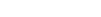<table style="width100%; text-align:center; font-weight:bold;">
<tr style="color:white;">
<td style="background:">54</td>
<td style="background:">29</td>
<td style="background:">20</td>
<td style="background:">1</td>
</tr>
<tr>
<td></td>
<td></td>
<td></td>
<td></td>
<td></td>
</tr>
</table>
